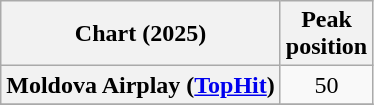<table class="wikitable plainrowheaders" style="text-align:center">
<tr>
<th scope="col">Chart (2025)</th>
<th scope="col">Peak<br>position</th>
</tr>
<tr>
<th scope="row">Moldova Airplay (<a href='#'>TopHit</a>)</th>
<td>50</td>
</tr>
<tr>
</tr>
</table>
